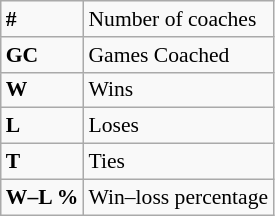<table class="wikitable" style="font-size:90%;">
<tr>
<td><strong>#</strong></td>
<td>Number of coaches</td>
</tr>
<tr>
<td><strong>GC</strong></td>
<td>Games Coached</td>
</tr>
<tr>
<td><strong>W</strong></td>
<td>Wins</td>
</tr>
<tr>
<td><strong>L</strong></td>
<td>Loses</td>
</tr>
<tr>
<td><strong>T</strong></td>
<td>Ties</td>
</tr>
<tr>
<td><strong>W–L %</strong></td>
<td>Win–loss percentage</td>
</tr>
</table>
